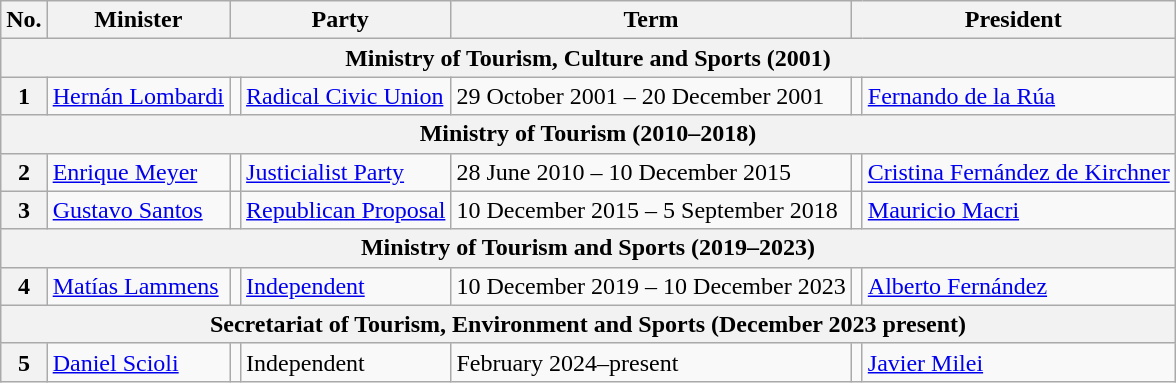<table class="wikitable">
<tr>
<th>No.</th>
<th>Minister</th>
<th colspan="2">Party</th>
<th>Term</th>
<th colspan="2">President</th>
</tr>
<tr>
<th colspan="7">Ministry of Tourism, Culture and Sports (2001)</th>
</tr>
<tr>
<th>1</th>
<td><a href='#'>Hernán Lombardi</a></td>
<td bgcolor=></td>
<td><a href='#'>Radical Civic Union</a></td>
<td>29 October 2001 – 20 December 2001</td>
<td bgcolor=></td>
<td><a href='#'>Fernando de la Rúa</a></td>
</tr>
<tr>
<th colspan="7">Ministry of Tourism (2010–2018)</th>
</tr>
<tr>
<th>2</th>
<td><a href='#'>Enrique Meyer</a></td>
<td bgcolor=></td>
<td><a href='#'>Justicialist Party</a></td>
<td>28 June 2010 – 10 December 2015</td>
<td bgcolor=></td>
<td><a href='#'>Cristina Fernández de Kirchner</a></td>
</tr>
<tr>
<th>3</th>
<td><a href='#'>Gustavo Santos</a></td>
<td bgcolor=></td>
<td><a href='#'>Republican Proposal</a></td>
<td>10 December 2015 – 5 September 2018</td>
<td bgcolor=></td>
<td><a href='#'>Mauricio Macri</a></td>
</tr>
<tr>
<th colspan="7">Ministry of Tourism and Sports (2019–2023)</th>
</tr>
<tr>
<th>4</th>
<td><a href='#'>Matías Lammens</a></td>
<td bgcolor=></td>
<td><a href='#'>Independent</a></td>
<td>10 December 2019 – 10 December 2023</td>
<td bgcolor=></td>
<td><a href='#'>Alberto Fernández</a></td>
</tr>
<tr>
<th colspan="7">Secretariat of Tourism, Environment and Sports (December 2023 present)</th>
</tr>
<tr>
<th>5</th>
<td><a href='#'>Daniel Scioli</a></td>
<td bgcolor=></td>
<td>Independent</td>
<td>February 2024–present</td>
<td bgcolor=></td>
<td><a href='#'>Javier Milei</a></td>
</tr>
</table>
